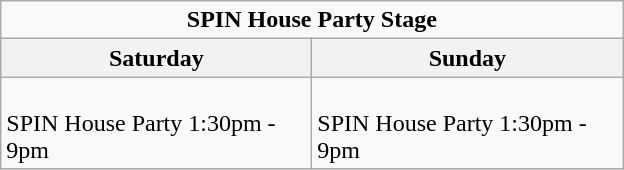<table class="wikitable">
<tr>
<td colspan="3" style="text-align:center;"><strong>SPIN House Party Stage</strong></td>
</tr>
<tr>
<th>Saturday</th>
<th>Sunday</th>
</tr>
<tr>
<td style="text-align:left; vertical-align:top; width:200px;"><br>SPIN House Party 1:30pm - 9pm</td>
<td style="text-align:left; vertical-align:top; width:200px;"><br>SPIN House Party 1:30pm - 9pm</td>
</tr>
</table>
